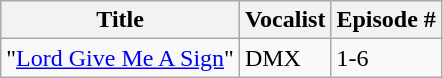<table class="wikitable">
<tr>
<th>Title</th>
<th>Vocalist</th>
<th>Episode #</th>
</tr>
<tr>
<td>"<a href='#'>Lord Give Me A Sign</a>"</td>
<td>DMX</td>
<td>1-6</td>
</tr>
</table>
